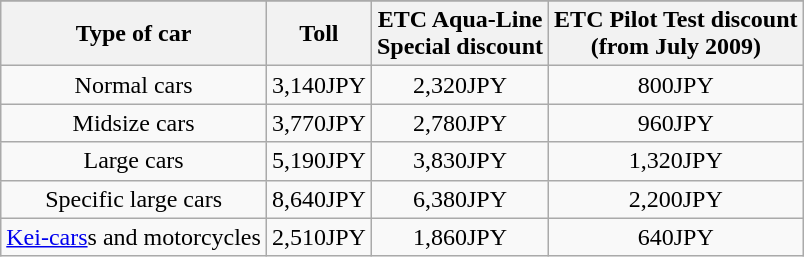<table class="wikitable" style="text-align:center">
<tr>
</tr>
<tr>
<th>Type of car</th>
<th>Toll</th>
<th>ETC Aqua-Line <br>Special discount</th>
<th>ETC Pilot Test discount<br> (from July 2009)</th>
</tr>
<tr>
<td>Normal cars</td>
<td>3,140JPY</td>
<td>2,320JPY</td>
<td>800JPY</td>
</tr>
<tr>
<td>Midsize cars</td>
<td>3,770JPY</td>
<td>2,780JPY</td>
<td>960JPY</td>
</tr>
<tr>
<td>Large cars</td>
<td>5,190JPY</td>
<td>3,830JPY</td>
<td>1,320JPY</td>
</tr>
<tr>
<td>Specific large cars</td>
<td>8,640JPY</td>
<td>6,380JPY</td>
<td>2,200JPY</td>
</tr>
<tr>
<td><a href='#'>Kei-cars</a>s and motorcycles</td>
<td>2,510JPY</td>
<td>1,860JPY</td>
<td>640JPY</td>
</tr>
</table>
